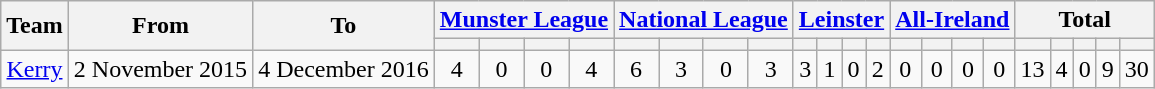<table class="wikitable" style="text-align:center">
<tr>
<th rowspan="2">Team</th>
<th rowspan="2">From</th>
<th rowspan="2">To</th>
<th colspan="4"><a href='#'>Munster League</a></th>
<th colspan="4"><a href='#'>National League</a></th>
<th colspan="4"><a href='#'>Leinster</a></th>
<th colspan="4"><a href='#'>All-Ireland</a></th>
<th colspan="5">Total</th>
</tr>
<tr>
<th></th>
<th></th>
<th></th>
<th></th>
<th></th>
<th></th>
<th></th>
<th></th>
<th></th>
<th></th>
<th></th>
<th></th>
<th></th>
<th></th>
<th></th>
<th></th>
<th></th>
<th></th>
<th></th>
<th></th>
<th></th>
</tr>
<tr>
<td rowspan="1"><a href='#'>Kerry</a></td>
<td>2 November 2015</td>
<td>4 December 2016</td>
<td>4</td>
<td>0</td>
<td>0</td>
<td>4</td>
<td>6</td>
<td>3</td>
<td>0</td>
<td>3</td>
<td>3</td>
<td>1</td>
<td>0</td>
<td>2</td>
<td>0</td>
<td>0</td>
<td>0</td>
<td>0</td>
<td>13</td>
<td>4</td>
<td>0</td>
<td>9</td>
<td>30</td>
</tr>
</table>
